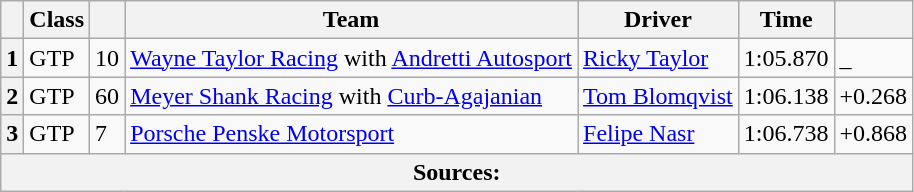<table class="wikitable">
<tr>
<th scope="col"></th>
<th scope="col">Class</th>
<th scope="col"></th>
<th scope="col">Team</th>
<th scope="col">Driver</th>
<th scope="col">Time</th>
<th scope="col"></th>
</tr>
<tr>
<th scope="row">1</th>
<td>GTP</td>
<td>10</td>
<td><a href='#'>Wayne Taylor Racing</a> with <a href='#'>Andretti Autosport</a></td>
<td><a href='#'>Ricky Taylor</a></td>
<td>1:05.870</td>
<td>_</td>
</tr>
<tr>
<th scope="row">2</th>
<td>GTP</td>
<td>60</td>
<td><a href='#'>Meyer Shank Racing</a> with <a href='#'>Curb-Agajanian</a></td>
<td><a href='#'>Tom Blomqvist</a></td>
<td>1:06.138</td>
<td>+0.268</td>
</tr>
<tr>
<th scope="row">3</th>
<td>GTP</td>
<td>7</td>
<td><a href='#'>Porsche Penske Motorsport</a></td>
<td><a href='#'>Felipe Nasr</a></td>
<td>1:06.738</td>
<td>+0.868</td>
</tr>
<tr>
<th colspan="7">Sources:</th>
</tr>
</table>
